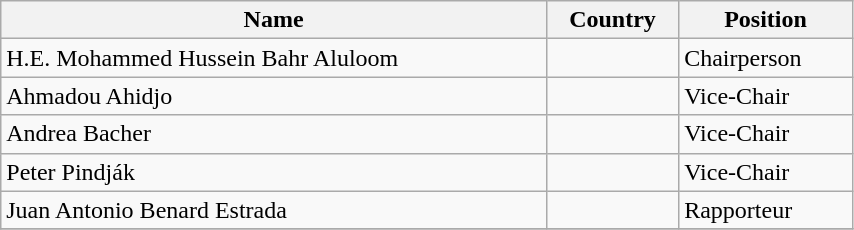<table class="wikitable" style="display: inline-table; width: 45%">
<tr>
<th>Name</th>
<th>Country</th>
<th>Position</th>
</tr>
<tr>
<td>H.E. Mohammed Hussein Bahr Aluloom</td>
<td></td>
<td>Chairperson</td>
</tr>
<tr>
<td>Ahmadou Ahidjo</td>
<td></td>
<td>Vice-Chair</td>
</tr>
<tr>
<td>Andrea Bacher</td>
<td></td>
<td>Vice-Chair</td>
</tr>
<tr>
<td>Peter Pindják</td>
<td></td>
<td>Vice-Chair</td>
</tr>
<tr>
<td>Juan Antonio Benard Estrada</td>
<td></td>
<td>Rapporteur</td>
</tr>
<tr>
</tr>
</table>
